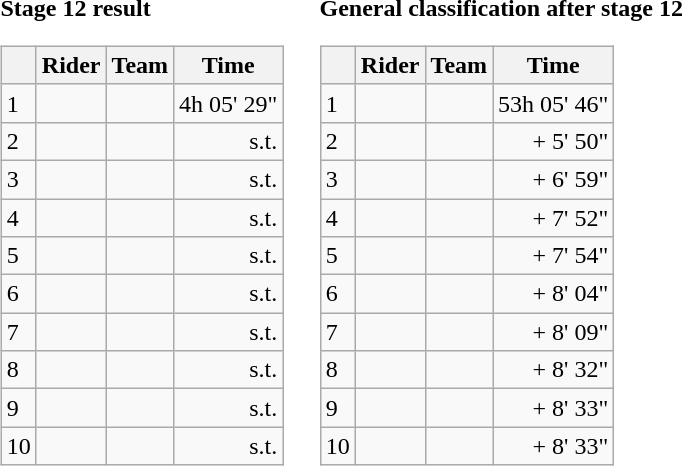<table>
<tr>
<td><strong>Stage 12 result</strong><br><table class="wikitable">
<tr>
<th></th>
<th>Rider</th>
<th>Team</th>
<th>Time</th>
</tr>
<tr>
<td>1</td>
<td> </td>
<td></td>
<td align=right>4h 05' 29"</td>
</tr>
<tr>
<td>2</td>
<td></td>
<td></td>
<td align=right>s.t.</td>
</tr>
<tr>
<td>3</td>
<td></td>
<td></td>
<td align=right>s.t.</td>
</tr>
<tr>
<td>4</td>
<td></td>
<td></td>
<td align=right>s.t.</td>
</tr>
<tr>
<td>5</td>
<td></td>
<td></td>
<td align=right>s.t.</td>
</tr>
<tr>
<td>6</td>
<td></td>
<td></td>
<td align=right>s.t.</td>
</tr>
<tr>
<td>7</td>
<td></td>
<td></td>
<td align=right>s.t.</td>
</tr>
<tr>
<td>8</td>
<td></td>
<td></td>
<td align=right>s.t.</td>
</tr>
<tr>
<td>9</td>
<td></td>
<td></td>
<td align=right>s.t.</td>
</tr>
<tr>
<td>10</td>
<td></td>
<td></td>
<td align=right>s.t.</td>
</tr>
</table>
</td>
<td></td>
<td><strong>General classification after stage 12</strong><br><table class="wikitable">
<tr>
<th></th>
<th>Rider</th>
<th>Team</th>
<th>Time</th>
</tr>
<tr>
<td>1</td>
<td> </td>
<td></td>
<td align="right">53h 05' 46"</td>
</tr>
<tr>
<td>2</td>
<td></td>
<td></td>
<td align="right">+ 5' 50"</td>
</tr>
<tr>
<td>3</td>
<td></td>
<td></td>
<td align="right">+ 6' 59"</td>
</tr>
<tr>
<td>4</td>
<td></td>
<td></td>
<td align="right">+ 7' 52"</td>
</tr>
<tr>
<td>5</td>
<td></td>
<td></td>
<td align="right">+ 7' 54"</td>
</tr>
<tr>
<td>6</td>
<td></td>
<td></td>
<td align="right">+ 8' 04"</td>
</tr>
<tr>
<td>7</td>
<td></td>
<td></td>
<td align="right">+ 8' 09"</td>
</tr>
<tr>
<td>8</td>
<td></td>
<td></td>
<td align="right">+ 8' 32"</td>
</tr>
<tr>
<td>9</td>
<td></td>
<td></td>
<td align="right">+ 8' 33"</td>
</tr>
<tr>
<td>10</td>
<td></td>
<td></td>
<td align="right">+ 8' 33"</td>
</tr>
</table>
</td>
</tr>
</table>
